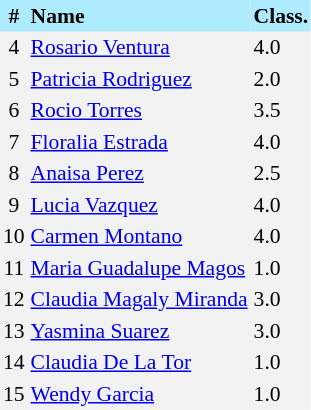<table border=0 cellpadding=2 cellspacing=0  |- bgcolor=#F2F2F2 style="text-align:center; font-size:90%;">
<tr bgcolor=#ADEBFD>
<th>#</th>
<th align=left>Name</th>
<th align=left>Class.</th>
</tr>
<tr>
<td>4</td>
<td align=left><a href='#'>Rosario Ventura</a></td>
<td align=left>4.0</td>
</tr>
<tr>
<td>5</td>
<td align=left><a href='#'>Patricia Rodriguez</a></td>
<td align=left>2.0</td>
</tr>
<tr>
<td>6</td>
<td align=left><a href='#'>Rocio Torres</a></td>
<td align=left>3.5</td>
</tr>
<tr>
<td>7</td>
<td align=left><a href='#'>Floralia Estrada</a></td>
<td align=left>4.0</td>
</tr>
<tr>
<td>8</td>
<td align=left><a href='#'>Anaisa Perez</a></td>
<td align=left>2.5</td>
</tr>
<tr>
<td>9</td>
<td align=left><a href='#'>Lucia Vazquez</a></td>
<td align=left>4.0</td>
</tr>
<tr>
<td>10</td>
<td align=left><a href='#'>Carmen Montano</a></td>
<td align=left>4.0</td>
</tr>
<tr>
<td>11</td>
<td align=left><a href='#'>Maria Guadalupe Magos</a></td>
<td align=left>1.0</td>
</tr>
<tr>
<td>12</td>
<td align=left><a href='#'>Claudia Magaly Miranda</a></td>
<td align=left>3.0</td>
</tr>
<tr>
<td>13</td>
<td align=left><a href='#'>Yasmina Suarez</a></td>
<td align=left>3.0</td>
</tr>
<tr>
<td>14</td>
<td align=left><a href='#'>Claudia De La Tor</a></td>
<td align=left>1.0</td>
</tr>
<tr>
<td>15</td>
<td align=left><a href='#'>Wendy Garcia</a></td>
<td align=left>1.0</td>
</tr>
</table>
